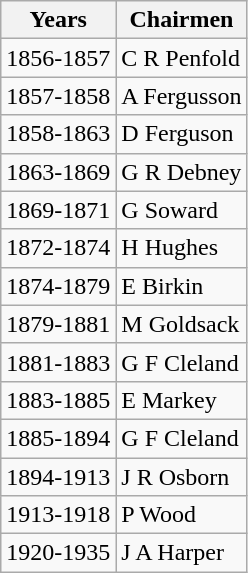<table class="wikitable">
<tr>
<th scope="col">Years</th>
<th scope="col">Chairmen</th>
</tr>
<tr style="vertical-align: top;">
<td>1856-1857</td>
<td>C R Penfold</td>
</tr>
<tr style="vertical-align: top;">
<td>1857-1858</td>
<td>A Fergusson</td>
</tr>
<tr style="vertical-align: top;">
<td>1858-1863</td>
<td>D Ferguson</td>
</tr>
<tr style="vertical-align: top;">
<td>1863-1869</td>
<td>G R Debney</td>
</tr>
<tr style="vertical-align: top;">
<td>1869-1871</td>
<td>G Soward</td>
</tr>
<tr style="vertical-align: top;">
<td>1872-1874</td>
<td>H Hughes</td>
</tr>
<tr style="vertical-align: top;">
<td>1874-1879</td>
<td>E Birkin</td>
</tr>
<tr style="vertical-align: top;">
<td>1879-1881</td>
<td>M Goldsack</td>
</tr>
<tr style="vertical-align: top;">
<td>1881-1883</td>
<td>G F Cleland</td>
</tr>
<tr style="vertical-align: top;">
<td>1883-1885</td>
<td>E Markey</td>
</tr>
<tr style="vertical-align: top;">
<td>1885-1894</td>
<td>G F Cleland</td>
</tr>
<tr style="vertical-align: top;">
<td>1894-1913</td>
<td>J R Osborn</td>
</tr>
<tr style="vertical-align: top;">
<td>1913-1918</td>
<td>P Wood</td>
</tr>
<tr style="vertical-align: top;">
<td>1920-1935</td>
<td>J A Harper</td>
</tr>
</table>
